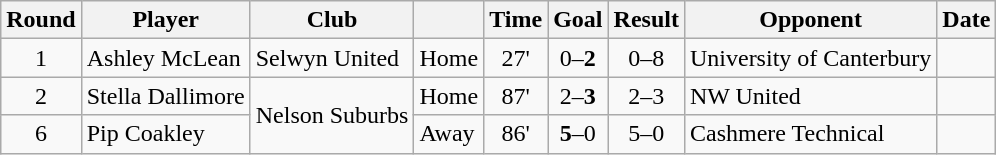<table class="wikitable">
<tr>
<th>Round</th>
<th>Player</th>
<th>Club</th>
<th></th>
<th>Time</th>
<th class="unsortable">Goal</th>
<th class="unsortable">Result</th>
<th>Opponent</th>
<th>Date</th>
</tr>
<tr>
<td align=center>1</td>
<td>Ashley McLean</td>
<td>Selwyn United</td>
<td>Home</td>
<td align=center>27'</td>
<td align=center>0–<strong>2</strong></td>
<td align=center>0–8</td>
<td>University of Canterbury</td>
<td></td>
</tr>
<tr>
<td align=center>2</td>
<td>Stella Dallimore</td>
<td rowspan=2>Nelson Suburbs</td>
<td>Home</td>
<td align=center>87'</td>
<td align=center>2–<strong>3</strong></td>
<td align=center>2–3</td>
<td>NW United</td>
<td></td>
</tr>
<tr>
<td align=center>6</td>
<td>Pip Coakley</td>
<td>Away</td>
<td align=center>86'</td>
<td align=center><strong>5</strong>–0</td>
<td align=center>5–0</td>
<td>Cashmere Technical</td>
<td></td>
</tr>
</table>
